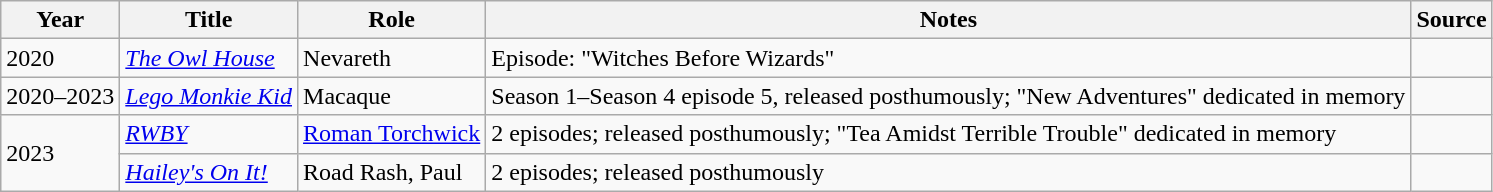<table class="wikitable sortable plainrowheaders">
<tr>
<th>Year</th>
<th>Title</th>
<th>Role</th>
<th class="unsortable">Notes</th>
<th class="unsortable">Source</th>
</tr>
<tr>
<td>2020</td>
<td><em><a href='#'>The Owl House</a></em></td>
<td>Nevareth</td>
<td>Episode: 	"Witches Before Wizards"</td>
<td></td>
</tr>
<tr>
<td>2020–2023</td>
<td><em><a href='#'>Lego Monkie Kid</a></em></td>
<td>Macaque</td>
<td>Season 1–Season 4 episode 5, released posthumously; "New Adventures" dedicated in memory</td>
<td></td>
</tr>
<tr>
<td rowspan="2">2023</td>
<td><em><a href='#'>RWBY</a></em></td>
<td><a href='#'>Roman Torchwick</a></td>
<td>2 episodes; released posthumously; "Tea Amidst Terrible Trouble" dedicated in memory</td>
<td></td>
</tr>
<tr>
<td><em><a href='#'>Hailey's On It!</a></em></td>
<td>Road Rash, Paul</td>
<td>2 episodes; released posthumously</td>
<td></td>
</tr>
</table>
